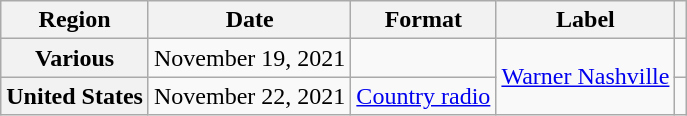<table class="wikitable plainrowheaders">
<tr>
<th scope="col">Region</th>
<th scope="col">Date</th>
<th scope="col">Format</th>
<th scope="col">Label</th>
<th scope="col"></th>
</tr>
<tr>
<th scope="row">Various</th>
<td>November 19, 2021</td>
<td></td>
<td rowspan="2"><a href='#'>Warner Nashville</a></td>
<td></td>
</tr>
<tr>
<th scope="row">United States</th>
<td>November 22, 2021</td>
<td><a href='#'>Country radio</a></td>
<td></td>
</tr>
</table>
